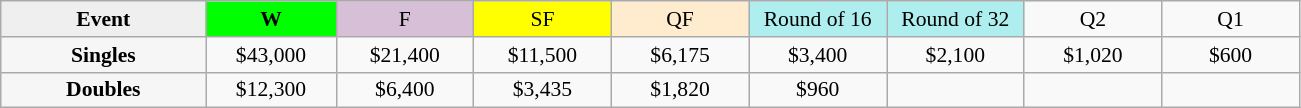<table class=wikitable style=font-size:90%;text-align:center>
<tr>
<td width=130 bgcolor=#efefef><strong>Event</strong></td>
<td width=80 bgcolor=lime><strong>W</strong></td>
<td width=85 bgcolor=thistle>F</td>
<td width=85 bgcolor=ffff00>SF</td>
<td width=85 bgcolor=ffebcd>QF</td>
<td width=85 bgcolor=afeeee>Round of 16</td>
<td width=85 bgcolor=afeeee>Round of 32</td>
<td width=85>Q2</td>
<td width=85>Q1</td>
</tr>
<tr>
<th style=background:#f6f6f6>Singles</th>
<td>$43,000</td>
<td>$21,400</td>
<td>$11,500</td>
<td>$6,175</td>
<td>$3,400</td>
<td>$2,100</td>
<td>$1,020</td>
<td>$600</td>
</tr>
<tr>
<th style=background:#f6f6f6>Doubles</th>
<td>$12,300</td>
<td>$6,400</td>
<td>$3,435</td>
<td>$1,820</td>
<td>$960</td>
<td></td>
<td></td>
<td></td>
</tr>
</table>
